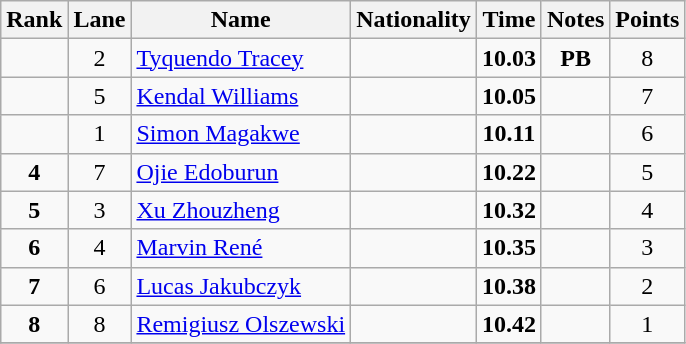<table class="wikitable sortable" style="text-align:center">
<tr>
<th>Rank</th>
<th>Lane</th>
<th>Name</th>
<th>Nationality</th>
<th>Time</th>
<th>Notes</th>
<th>Points</th>
</tr>
<tr>
<td></td>
<td>2</td>
<td align=left><a href='#'>Tyquendo Tracey</a></td>
<td align=left></td>
<td><strong>10.03</strong></td>
<td><strong>PB </strong></td>
<td>8</td>
</tr>
<tr>
<td></td>
<td>5</td>
<td align=left><a href='#'>Kendal Williams</a></td>
<td align=left></td>
<td><strong>10.05</strong></td>
<td></td>
<td>7</td>
</tr>
<tr>
<td></td>
<td>1</td>
<td align=left><a href='#'>Simon Magakwe</a></td>
<td align=left></td>
<td><strong>10.11</strong></td>
<td></td>
<td>6</td>
</tr>
<tr>
<td><strong>4</strong></td>
<td>7</td>
<td align=left><a href='#'>Ojie Edoburun</a></td>
<td align=left></td>
<td><strong>10.22</strong></td>
<td></td>
<td>5</td>
</tr>
<tr>
<td><strong>5</strong></td>
<td>3</td>
<td align=left><a href='#'>Xu Zhouzheng</a></td>
<td align=left></td>
<td><strong>10.32</strong></td>
<td></td>
<td>4</td>
</tr>
<tr>
<td><strong>6</strong></td>
<td>4</td>
<td align=left><a href='#'>Marvin René</a></td>
<td align=left></td>
<td><strong>10.35</strong></td>
<td></td>
<td>3</td>
</tr>
<tr>
<td><strong>7</strong></td>
<td>6</td>
<td align=left><a href='#'>Lucas Jakubczyk</a></td>
<td align=left></td>
<td><strong>10.38</strong></td>
<td></td>
<td>2</td>
</tr>
<tr>
<td><strong>8</strong></td>
<td>8</td>
<td align=left><a href='#'>Remigiusz Olszewski</a></td>
<td align=left></td>
<td><strong>10.42</strong></td>
<td></td>
<td>1</td>
</tr>
<tr>
</tr>
</table>
